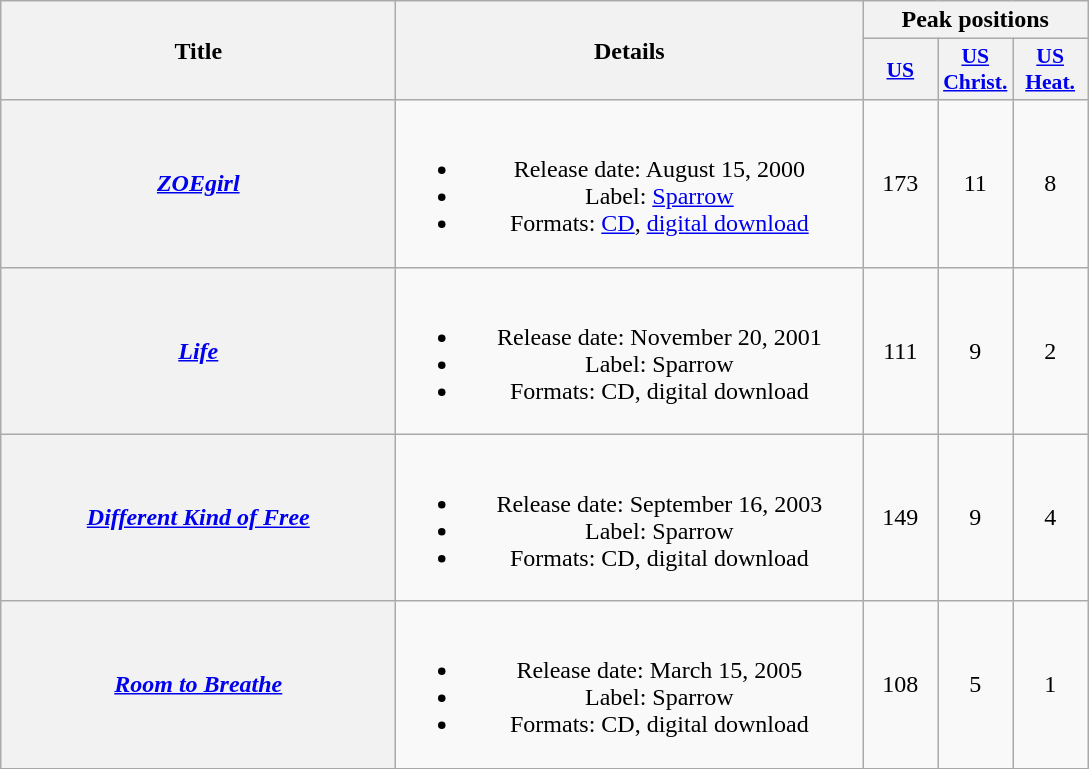<table class="wikitable plainrowheaders" style="text-align:center;">
<tr>
<th scope="col" rowspan="2" style="width:16em;">Title</th>
<th scope="col" rowspan="2" style="width:19em;">Details</th>
<th scope="col" colspan="3">Peak positions</th>
</tr>
<tr>
<th style="width:3em; font-size:90%"><a href='#'>US</a><br></th>
<th style="width:3em; font-size:90%"><a href='#'>US Christ.</a><br></th>
<th style="width:3em; font-size:90%"><a href='#'>US Heat.</a><br></th>
</tr>
<tr>
<th scope="row"><em><a href='#'>ZOEgirl</a></em></th>
<td><br><ul><li>Release date: August 15, 2000</li><li>Label: <a href='#'>Sparrow</a></li><li>Formats: <a href='#'>CD</a>, <a href='#'>digital download</a></li></ul></td>
<td>173</td>
<td>11</td>
<td>8</td>
</tr>
<tr>
<th scope="row"><em><a href='#'>Life</a></em></th>
<td><br><ul><li>Release date: November 20, 2001</li><li>Label: Sparrow</li><li>Formats: CD, digital download</li></ul></td>
<td>111</td>
<td>9</td>
<td>2</td>
</tr>
<tr>
<th scope="row"><em><a href='#'>Different Kind of Free</a></em></th>
<td><br><ul><li>Release date: September 16, 2003</li><li>Label: Sparrow</li><li>Formats: CD, digital download</li></ul></td>
<td>149</td>
<td>9</td>
<td>4</td>
</tr>
<tr>
<th scope="row"><em><a href='#'>Room to Breathe</a></em></th>
<td><br><ul><li>Release date: March 15, 2005</li><li>Label: Sparrow</li><li>Formats: CD, digital download</li></ul></td>
<td>108</td>
<td>5</td>
<td>1</td>
</tr>
</table>
